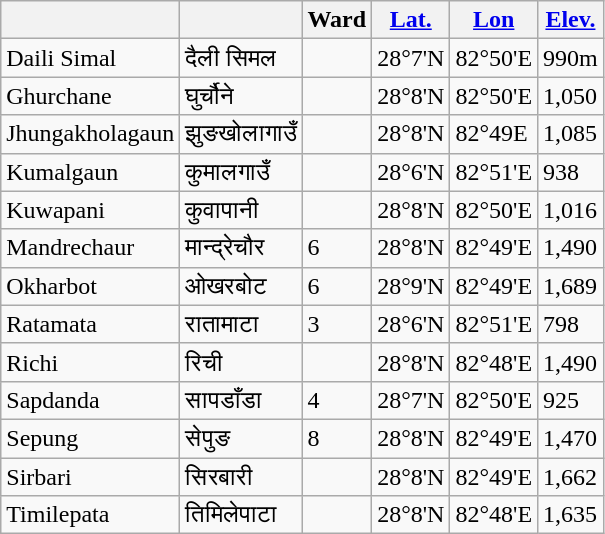<table class="wikitable">
<tr>
<th></th>
<th></th>
<th>Ward</th>
<th><a href='#'>Lat.</a></th>
<th><a href='#'>Lon</a></th>
<th><a href='#'>Elev.</a></th>
</tr>
<tr>
<td>Daili Simal</td>
<td>दैली सिमल</td>
<td></td>
<td>28°7'N</td>
<td>82°50'E</td>
<td> 990m</td>
</tr>
<tr>
<td>Ghurchane</td>
<td>घुर्चौने</td>
<td></td>
<td>28°8'N</td>
<td>82°50'E</td>
<td>1,050</td>
</tr>
<tr>
<td>Jhungakholagaun</td>
<td>झुङखोलागाउँ</td>
<td></td>
<td>28°8'N</td>
<td>82°49E</td>
<td>1,085</td>
</tr>
<tr>
<td>Kumalgaun</td>
<td>कुमालगाउँ</td>
<td></td>
<td>28°6'N</td>
<td>82°51'E</td>
<td> 938</td>
</tr>
<tr>
<td>Kuwapani</td>
<td>कुवापानी</td>
<td></td>
<td>28°8'N</td>
<td>82°50'E</td>
<td>1,016</td>
</tr>
<tr>
<td>Mandrechaur</td>
<td>मान्द्रेचौर</td>
<td>6</td>
<td>28°8'N</td>
<td>82°49'E</td>
<td>1,490</td>
</tr>
<tr>
<td>Okharbot</td>
<td>ओखरबोट</td>
<td>6</td>
<td>28°9'N</td>
<td>82°49'E</td>
<td>1,689</td>
</tr>
<tr>
<td>Ratamata</td>
<td>रातामाटा</td>
<td>3</td>
<td>28°6'N</td>
<td>82°51'E</td>
<td> 798</td>
</tr>
<tr>
<td>Richi</td>
<td>रिची</td>
<td></td>
<td>28°8'N</td>
<td>82°48'E</td>
<td>1,490</td>
</tr>
<tr>
<td>Sapdanda</td>
<td>सापडाँडा</td>
<td>4</td>
<td>28°7'N</td>
<td>82°50'E</td>
<td> 925</td>
</tr>
<tr>
<td>Sepung</td>
<td>सेपुङ</td>
<td>8</td>
<td>28°8'N</td>
<td>82°49'E</td>
<td>1,470</td>
</tr>
<tr>
<td>Sirbari</td>
<td>सिरबारी</td>
<td></td>
<td>28°8'N</td>
<td>82°49'E</td>
<td>1,662</td>
</tr>
<tr>
<td>Timilepata</td>
<td>तिमिलेपाटा</td>
<td></td>
<td>28°8'N</td>
<td>82°48'E</td>
<td>1,635</td>
</tr>
</table>
